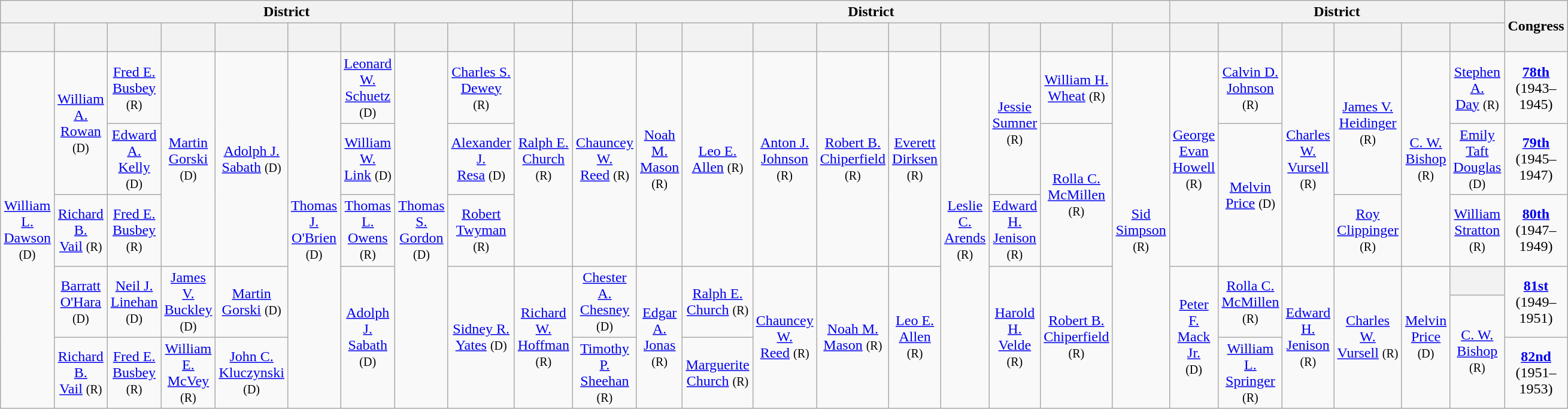<table class=wikitable style="text-align:center">
<tr>
<th colspan=10>District</th>
<th colspan=10>District</th>
<th colspan=6>District</th>
<th rowspan=2>Congress</th>
</tr>
<tr style="height:2em">
<th></th>
<th></th>
<th></th>
<th></th>
<th></th>
<th></th>
<th></th>
<th></th>
<th></th>
<th></th>
<th></th>
<th></th>
<th></th>
<th></th>
<th></th>
<th></th>
<th></th>
<th></th>
<th></th>
<th></th>
<th></th>
<th></th>
<th></th>
<th></th>
<th></th>
<th></th>
</tr>
<tr style="height:2em">
<td rowspan=6 ><a href='#'>William<br>L.<br>Dawson</a><br><small>(D)</small></td>
<td rowspan=2 ><a href='#'>William<br>A.<br>Rowan</a><br><small>(D)</small></td>
<td><a href='#'>Fred E.<br>Busbey</a> <small>(R)</small></td>
<td rowspan=3 ><a href='#'>Martin<br>Gorski</a> <small>(D)</small></td>
<td rowspan=3 ><a href='#'>Adolph J.<br>Sabath</a> <small>(D)</small></td>
<td rowspan=6 ><a href='#'>Thomas<br>J.<br>O'Brien</a><br><small>(D)</small></td>
<td><a href='#'>Leonard W.<br>Schuetz</a> <small>(D)</small></td>
<td rowspan=6 ><a href='#'>Thomas<br>S.<br>Gordon</a><br><small>(D)</small></td>
<td><a href='#'>Charles S.<br>Dewey</a> <small>(R)</small></td>
<td rowspan=3 ><a href='#'>Ralph E.<br>Church</a><br><small>(R)</small></td>
<td rowspan=3 ><a href='#'>Chauncey<br>W.<br>Reed</a> <small>(R)</small></td>
<td rowspan=3 ><a href='#'>Noah M.<br>Mason</a><br><small>(R)</small></td>
<td rowspan=3 ><a href='#'>Leo E.<br>Allen</a> <small>(R)</small></td>
<td rowspan=3 ><a href='#'>Anton J.<br>Johnson</a><br><small>(R)</small></td>
<td rowspan=3 ><a href='#'>Robert B.<br>Chiperfield</a><br><small>(R)</small></td>
<td rowspan=3 ><a href='#'>Everett<br>Dirksen</a><br><small>(R)</small></td>
<td rowspan=6 ><a href='#'>Leslie<br>C.<br>Arends</a><br><small>(R)</small></td>
<td rowspan=2 ><a href='#'>Jessie<br>Sumner</a><br><small>(R)</small></td>
<td><a href='#'>William H.<br>Wheat</a> <small>(R)</small></td>
<td rowspan=6 ><a href='#'>Sid<br>Simpson</a><br><small>(R)</small></td>
<td rowspan=3 ><a href='#'>George<br>Evan<br>Howell</a><br><small>(R)</small></td>
<td><a href='#'>Calvin D.<br>Johnson</a> <small>(R)</small></td>
<td rowspan=3 ><a href='#'>Charles<br>W.<br>Vursell</a><br><small>(R)</small></td>
<td rowspan=2 ><a href='#'>James V.<br>Heidinger</a><br><small>(R)</small></td>
<td rowspan=3 ><a href='#'>C. W.<br>Bishop</a><br><small>(R)</small></td>
<td><a href='#'>Stephen A.<br>Day</a> <small>(R)</small></td>
<td><strong><a href='#'>78th</a></strong><br>(1943–1945)</td>
</tr>
<tr style="height:2em">
<td><a href='#'>Edward A.<br>Kelly</a> <small>(D)</small></td>
<td><a href='#'>William W.<br>Link</a> <small>(D)</small></td>
<td><a href='#'>Alexander J.<br>Resa</a> <small>(D)</small></td>
<td rowspan=2 ><a href='#'>Rolla C.<br>McMillen</a><br><small>(R)</small></td>
<td rowspan=2 ><a href='#'>Melvin<br>Price</a> <small>(D)</small></td>
<td><a href='#'>Emily Taft<br>Douglas</a> <small>(D)</small></td>
<td><strong><a href='#'>79th</a></strong><br>(1945–1947)</td>
</tr>
<tr style="height:2em">
<td><a href='#'>Richard B.<br>Vail</a> <small>(R)</small></td>
<td><a href='#'>Fred E.<br>Busbey</a> <small>(R)</small></td>
<td><a href='#'>Thomas L.<br>Owens</a> <small>(R)</small></td>
<td><a href='#'>Robert<br>Twyman</a> <small>(R)</small></td>
<td><a href='#'>Edward H.<br>Jenison</a> <small>(R)</small></td>
<td><a href='#'>Roy<br>Clippinger</a> <small>(R)</small></td>
<td><a href='#'>William<br>Stratton</a> <small>(R)</small></td>
<td><strong><a href='#'>80th</a></strong><br>(1947–1949)</td>
</tr>
<tr style="height:2em">
<td rowspan=2 ><a href='#'>Barratt<br>O'Hara</a> <small>(D)</small></td>
<td rowspan=2 ><a href='#'>Neil J.<br>Linehan</a> <small>(D)</small></td>
<td rowspan=2 ><a href='#'>James V.<br>Buckley</a> <small>(D)</small></td>
<td rowspan=2 ><a href='#'>Martin<br>Gorski</a> <small>(D)</small></td>
<td rowspan=3 ><a href='#'>Adolph J.<br>Sabath</a> <small>(D)</small></td>
<td rowspan=3 ><a href='#'>Sidney R.<br>Yates</a> <small>(D)</small></td>
<td rowspan=3 ><a href='#'>Richard<br>W.<br>Hoffman</a><br><small>(R)</small></td>
<td rowspan=2 ><a href='#'>Chester A.<br>Chesney</a> <small>(D)</small></td>
<td rowspan=3 ><a href='#'>Edgar<br>A.<br>Jonas</a><br><small>(R)</small></td>
<td rowspan=2 ><a href='#'>Ralph E.<br>Church</a> <small>(R)</small></td>
<td rowspan=3 ><a href='#'>Chauncey<br>W.<br>Reed</a> <small>(R)</small></td>
<td rowspan=3 ><a href='#'>Noah M.<br>Mason</a> <small>(R)</small></td>
<td rowspan=3 ><a href='#'>Leo E.<br>Allen</a><br><small>(R)</small></td>
<td rowspan=3 ><a href='#'>Harold H.<br>Velde</a> <small>(R)</small></td>
<td rowspan=3 ><a href='#'>Robert B.<br>Chiperfield</a><br><small>(R)</small></td>
<td rowspan=3 ><a href='#'>Peter F.<br>Mack Jr.</a><br><small>(D)</small></td>
<td rowspan=2 ><a href='#'>Rolla C.<br>McMillen</a> <small>(R)</small></td>
<td rowspan=3 ><a href='#'>Edward<br>H.<br>Jenison</a><br><small>(R)</small></td>
<td rowspan=3 ><a href='#'>Charles W.<br>Vursell</a> <small>(R)</small></td>
<td rowspan=3 ><a href='#'>Melvin<br>Price</a><br><small>(D)</small></td>
<th></th>
<td rowspan=2><strong><a href='#'>81st</a></strong><br>(1949–1951)</td>
</tr>
<tr style="height:2em">
<td rowspan=2 ><a href='#'>C. W.<br>Bishop</a> <small>(R)</small></td>
</tr>
<tr style="height:2em">
<td><a href='#'>Richard B.<br>Vail</a> <small>(R)</small></td>
<td><a href='#'>Fred E.<br>Busbey</a> <small>(R)</small></td>
<td><a href='#'>William E.<br>McVey</a> <small>(R)</small></td>
<td><a href='#'>John C.<br>Kluczynski</a> <small>(D)</small></td>
<td><a href='#'>Timothy P.<br>Sheehan</a> <small>(R)</small></td>
<td><a href='#'>Marguerite<br>Church</a> <small>(R)</small></td>
<td><a href='#'>William L.<br>Springer</a> <small>(R)</small></td>
<td><strong><a href='#'>82nd</a></strong><br>(1951–1953)</td>
</tr>
</table>
